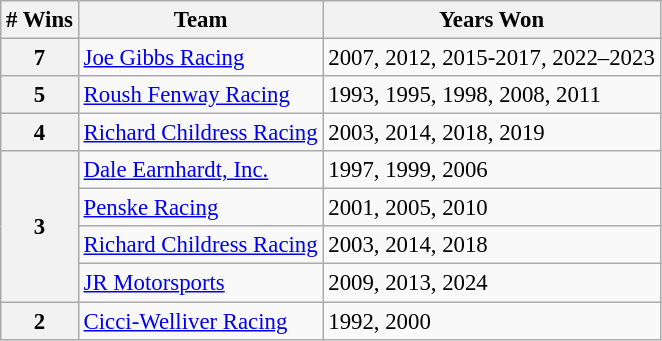<table class="wikitable" style="font-size: 95%;">
<tr>
<th># Wins</th>
<th>Team</th>
<th>Years Won</th>
</tr>
<tr>
<th>7</th>
<td><a href='#'>Joe Gibbs Racing</a></td>
<td>2007, 2012, 2015-2017, 2022–2023</td>
</tr>
<tr>
<th>5</th>
<td><a href='#'>Roush Fenway Racing</a></td>
<td>1993, 1995, 1998, 2008, 2011</td>
</tr>
<tr>
<th rowspan="1">4</th>
<td><a href='#'>Richard Childress Racing</a></td>
<td>2003, 2014, 2018, 2019</td>
</tr>
<tr>
<th rowspan="4">3</th>
<td><a href='#'>Dale Earnhardt, Inc.</a></td>
<td>1997, 1999, 2006</td>
</tr>
<tr>
<td><a href='#'>Penske Racing</a></td>
<td>2001, 2005, 2010</td>
</tr>
<tr>
<td><a href='#'>Richard Childress Racing</a></td>
<td>2003, 2014, 2018</td>
</tr>
<tr>
<td><a href='#'>JR Motorsports</a></td>
<td>2009, 2013, 2024</td>
</tr>
<tr>
<th>2</th>
<td><a href='#'>Cicci-Welliver Racing</a></td>
<td>1992, 2000</td>
</tr>
</table>
